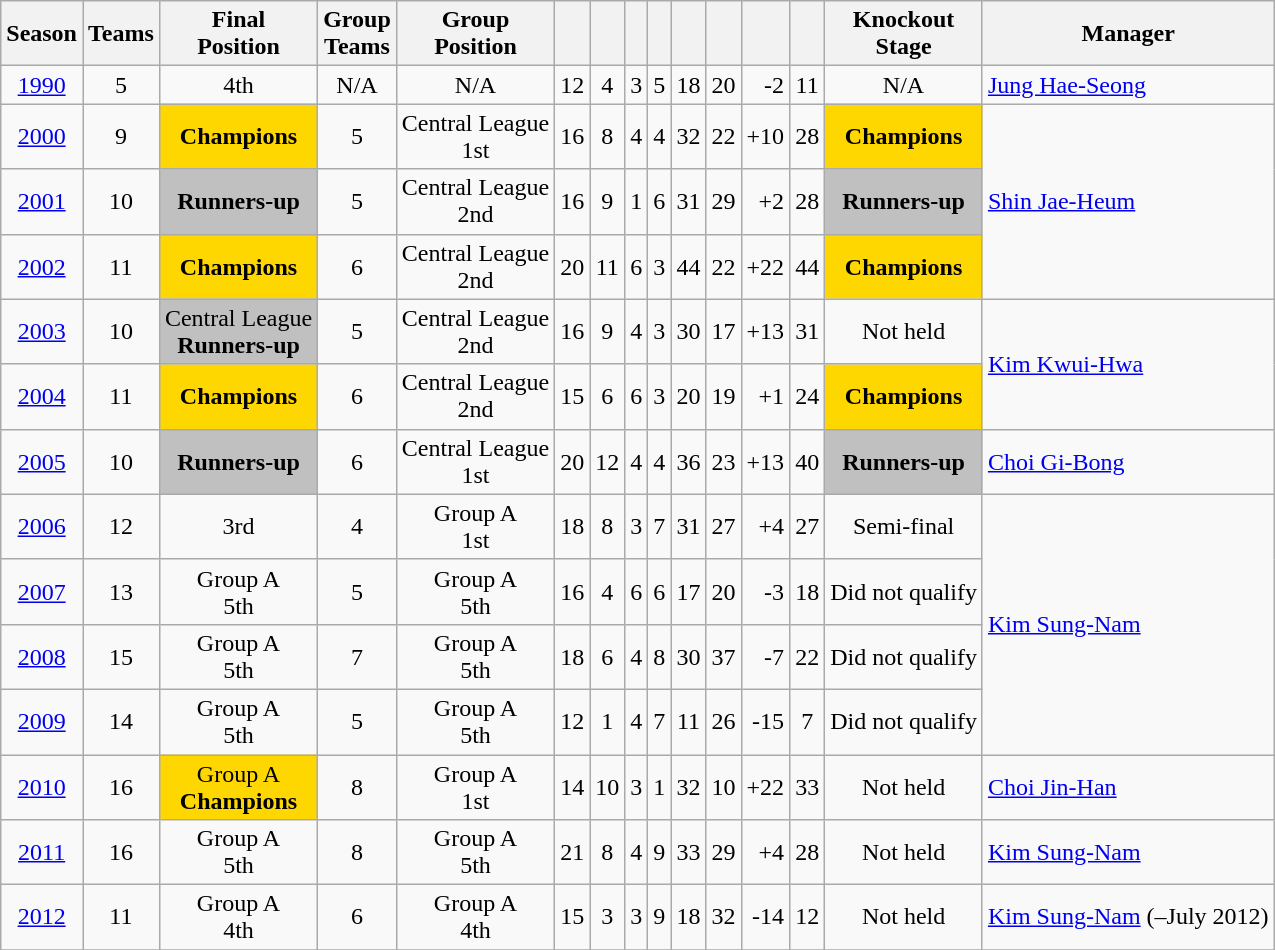<table class="wikitable" style="text-align: center; font-size:100%;">
<tr>
<th>Season</th>
<th>Teams</th>
<th>Final<br>Position</th>
<th>Group<br>Teams</th>
<th>Group<br>Position</th>
<th></th>
<th></th>
<th></th>
<th></th>
<th></th>
<th></th>
<th></th>
<th></th>
<th>Knockout<br>Stage</th>
<th>Manager</th>
</tr>
<tr>
<td><a href='#'>1990</a></td>
<td>5</td>
<td>4th</td>
<td>N/A</td>
<td>N/A</td>
<td>12</td>
<td>4</td>
<td>3</td>
<td>5</td>
<td>18</td>
<td>20</td>
<td align=right>-2</td>
<td>11</td>
<td>N/A</td>
<td align=left> <a href='#'>Jung Hae-Seong</a></td>
</tr>
<tr>
<td><a href='#'>2000</a></td>
<td>9</td>
<td bgcolor=gold><strong>Champions</strong></td>
<td>5</td>
<td>Central League<br>1st</td>
<td>16</td>
<td>8</td>
<td>4</td>
<td>4</td>
<td>32</td>
<td>22</td>
<td align=right>+10</td>
<td>28</td>
<td bgcolor=gold><strong>Champions</strong></td>
<td rowspan="3" align=left> <a href='#'>Shin Jae-Heum</a></td>
</tr>
<tr>
<td><a href='#'>2001</a></td>
<td>10</td>
<td bgcolor=silver><strong>Runners-up</strong></td>
<td>5</td>
<td>Central League<br>2nd</td>
<td>16</td>
<td>9</td>
<td>1</td>
<td>6</td>
<td>31</td>
<td>29</td>
<td align=right>+2</td>
<td>28</td>
<td bgcolor=silver><strong>Runners-up</strong></td>
</tr>
<tr>
<td><a href='#'>2002</a></td>
<td>11</td>
<td bgcolor=gold><strong>Champions</strong></td>
<td>6</td>
<td>Central League<br>2nd</td>
<td>20</td>
<td>11</td>
<td>6</td>
<td>3</td>
<td>44</td>
<td>22</td>
<td align=right>+22</td>
<td>44</td>
<td bgcolor=gold><strong>Champions</strong></td>
</tr>
<tr>
<td><a href='#'>2003</a></td>
<td>10</td>
<td bgcolor=silver>Central League<br><strong>Runners-up</strong></td>
<td>5</td>
<td>Central League<br>2nd</td>
<td>16</td>
<td>9</td>
<td>4</td>
<td>3</td>
<td>30</td>
<td>17</td>
<td align=right>+13</td>
<td>31</td>
<td>Not held</td>
<td rowspan="2" align=left> <a href='#'>Kim Kwui-Hwa</a></td>
</tr>
<tr>
<td><a href='#'>2004</a></td>
<td>11</td>
<td bgcolor=gold><strong>Champions</strong></td>
<td>6</td>
<td>Central League<br>2nd</td>
<td>15</td>
<td>6</td>
<td>6</td>
<td>3</td>
<td>20</td>
<td>19</td>
<td align=right>+1</td>
<td>24</td>
<td bgcolor=gold><strong>Champions</strong></td>
</tr>
<tr>
<td><a href='#'>2005</a></td>
<td>10</td>
<td bgcolor=silver><strong>Runners-up</strong></td>
<td>6</td>
<td>Central League<br>1st</td>
<td>20</td>
<td>12</td>
<td>4</td>
<td>4</td>
<td>36</td>
<td>23</td>
<td align=right>+13</td>
<td>40</td>
<td bgcolor=silver><strong>Runners-up</strong></td>
<td align=left> <a href='#'>Choi Gi-Bong</a></td>
</tr>
<tr>
<td><a href='#'>2006</a></td>
<td>12</td>
<td>3rd</td>
<td>4</td>
<td>Group A<br>1st</td>
<td>18</td>
<td>8</td>
<td>3</td>
<td>7</td>
<td>31</td>
<td>27</td>
<td align=right>+4</td>
<td>27</td>
<td>Semi-final</td>
<td rowspan="4" align=left> <a href='#'>Kim Sung-Nam</a></td>
</tr>
<tr>
<td><a href='#'>2007</a></td>
<td>13</td>
<td>Group A<br>5th</td>
<td>5</td>
<td>Group A<br>5th</td>
<td>16</td>
<td>4</td>
<td>6</td>
<td>6</td>
<td>17</td>
<td>20</td>
<td align=right>-3</td>
<td>18</td>
<td>Did not qualify</td>
</tr>
<tr>
<td><a href='#'>2008</a></td>
<td>15</td>
<td>Group A<br>5th</td>
<td>7</td>
<td>Group A<br>5th</td>
<td>18</td>
<td>6</td>
<td>4</td>
<td>8</td>
<td>30</td>
<td>37</td>
<td align=right>-7</td>
<td>22</td>
<td>Did not qualify</td>
</tr>
<tr>
<td><a href='#'>2009</a></td>
<td>14</td>
<td>Group A<br>5th</td>
<td>5</td>
<td>Group A<br>5th</td>
<td>12</td>
<td>1</td>
<td>4</td>
<td>7</td>
<td>11</td>
<td>26</td>
<td align=right>-15</td>
<td>7</td>
<td>Did not qualify</td>
</tr>
<tr>
<td><a href='#'>2010</a></td>
<td>16</td>
<td bgcolor=gold>Group A<br><strong>Champions</strong></td>
<td>8</td>
<td>Group A<br>1st</td>
<td>14</td>
<td>10</td>
<td>3</td>
<td>1</td>
<td>32</td>
<td>10</td>
<td align=right>+22</td>
<td>33</td>
<td>Not held</td>
<td align=left> <a href='#'>Choi Jin-Han</a></td>
</tr>
<tr>
<td><a href='#'>2011</a></td>
<td>16</td>
<td>Group A<br>5th</td>
<td>8</td>
<td>Group A<br>5th</td>
<td>21</td>
<td>8</td>
<td>4</td>
<td>9</td>
<td>33</td>
<td>29</td>
<td align=right>+4</td>
<td>28</td>
<td>Not held</td>
<td align=left> <a href='#'>Kim Sung-Nam</a></td>
</tr>
<tr>
<td><a href='#'>2012</a></td>
<td>11</td>
<td>Group A<br>4th</td>
<td>6</td>
<td>Group A<br>4th</td>
<td>15</td>
<td>3</td>
<td>3</td>
<td>9</td>
<td>18</td>
<td>32</td>
<td align=right>-14</td>
<td>12</td>
<td>Not held</td>
<td align=left> <a href='#'>Kim Sung-Nam</a> (–July 2012)</td>
</tr>
<tr>
</tr>
</table>
